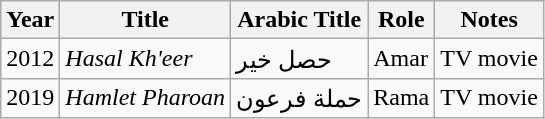<table class="wikitable">
<tr>
<th>Year</th>
<th>Title</th>
<th>Arabic Title</th>
<th>Role</th>
<th>Notes</th>
</tr>
<tr>
<td>2012</td>
<td><em>Hasal Kh'eer</em></td>
<td>حصل خير</td>
<td>Amar</td>
<td>TV movie</td>
</tr>
<tr>
<td>2019</td>
<td><em>Hamlet Pharoan</em></td>
<td>حملة فرعون</td>
<td>Rama</td>
<td>TV movie</td>
</tr>
</table>
